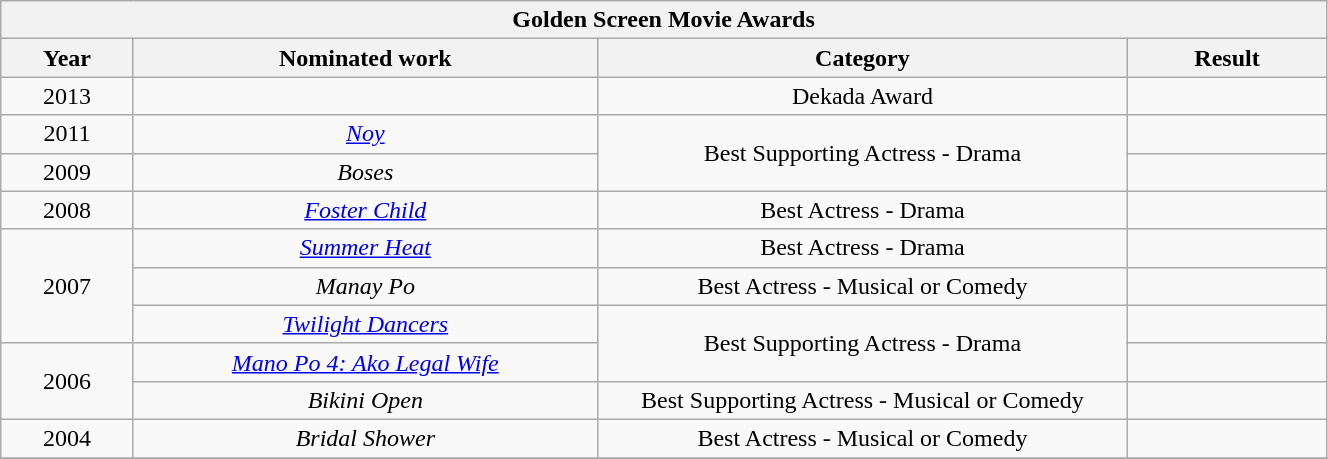<table width="70%" class="wikitable sortable">
<tr>
<th colspan="4" align="center">Golden Screen Movie Awards</th>
</tr>
<tr>
<th width="10%">Year</th>
<th width="35%">Nominated work</th>
<th width="40%">Category</th>
<th width="15%">Result</th>
</tr>
<tr>
<td align="center">2013</td>
<td align="center"></td>
<td align="center">Dekada Award</td>
<td></td>
</tr>
<tr>
<td align="center">2011</td>
<td align="center"><em><a href='#'>Noy</a></em></td>
<td align="center" rowspan=2>Best Supporting Actress - Drama</td>
<td></td>
</tr>
<tr>
<td align="center">2009</td>
<td align="center"><em>Boses</em></td>
<td></td>
</tr>
<tr>
<td align="center">2008</td>
<td align="center"><em><a href='#'>Foster Child</a></em></td>
<td align="center">Best Actress - Drama</td>
<td></td>
</tr>
<tr>
<td align="center" rowspan=3>2007</td>
<td align="center"><em><a href='#'>Summer Heat</a></em></td>
<td align="center">Best Actress - Drama</td>
<td></td>
</tr>
<tr>
<td align="center"><em>Manay Po</em></td>
<td align="center">Best Actress - Musical or Comedy</td>
<td></td>
</tr>
<tr>
<td align="center"><em><a href='#'>Twilight Dancers</a> </em></td>
<td align="center" rowspan=2>Best Supporting Actress - Drama</td>
<td></td>
</tr>
<tr>
<td align="center" rowspan=2>2006</td>
<td align="center"><em><a href='#'>Mano Po 4: Ako Legal Wife</a></em></td>
<td></td>
</tr>
<tr>
<td align="center"><em>Bikini Open</em></td>
<td align="center">Best Supporting Actress - Musical or Comedy</td>
<td></td>
</tr>
<tr>
<td align="center">2004</td>
<td align="center"><em>Bridal Shower</em></td>
<td align="center">Best Actress - Musical or Comedy</td>
<td></td>
</tr>
<tr>
</tr>
</table>
